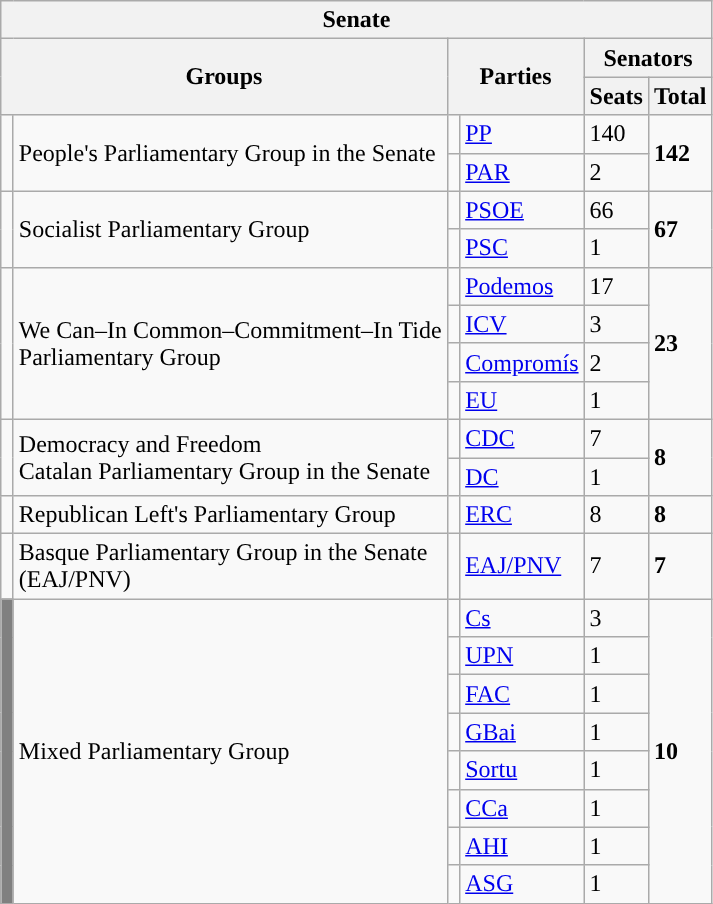<table class="wikitable" style="text-align:left;">
<tr>
<th colspan="6">Senate</th>
</tr>
<tr>
<th rowspan="2" colspan="2">Groups</th>
<th rowspan="2" colspan="2">Parties</th>
<th colspan="2">Senators</th>
</tr>
<tr>
<th>Seats</th>
<th>Total</th>
</tr>
<tr>
<td width="1" rowspan="2"></td>
<td rowspan="2">People's Parliamentary Group in the Senate</td>
<td width="1" style="color:inherit;background:"></td>
<td><a href='#'>PP</a></td>
<td>140</td>
<td rowspan="2"><strong>142</strong></td>
</tr>
<tr>
<td style="color:inherit;background:"></td>
<td><a href='#'>PAR</a></td>
<td>2</td>
</tr>
<tr>
<td rowspan="2" style="color:inherit;background:"></td>
<td rowspan="2">Socialist Parliamentary Group</td>
<td style="color:inherit;background:"></td>
<td><a href='#'>PSOE</a></td>
<td>66</td>
<td rowspan="2"><strong>67</strong></td>
</tr>
<tr>
<td style="color:inherit;background:"></td>
<td><a href='#'>PSC</a></td>
<td>1</td>
</tr>
<tr>
<td rowspan="4" style="color:inherit;background:"></td>
<td rowspan="4">We Can–In Common–Commitment–In Tide<br>Parliamentary Group</td>
<td style="color:inherit;background:"></td>
<td><a href='#'>Podemos</a></td>
<td>17</td>
<td rowspan="4"><strong>23</strong></td>
</tr>
<tr>
<td style="color:inherit;background:"></td>
<td><a href='#'>ICV</a></td>
<td>3</td>
</tr>
<tr>
<td style="color:inherit;background:"></td>
<td><a href='#'>Compromís</a></td>
<td>2</td>
</tr>
<tr>
<td style="color:inherit;background:"></td>
<td><a href='#'>EU</a></td>
<td>1</td>
</tr>
<tr>
<td rowspan="2" style="color:inherit;background:"></td>
<td rowspan="2">Democracy and Freedom<br>Catalan Parliamentary Group in the Senate</td>
<td style="color:inherit;background:"></td>
<td><a href='#'>CDC</a></td>
<td>7</td>
<td rowspan="2"><strong>8</strong></td>
</tr>
<tr>
<td style="color:inherit;background:"></td>
<td><a href='#'>DC</a></td>
<td>1</td>
</tr>
<tr>
<td style="color:inherit;background:"></td>
<td>Republican Left's Parliamentary Group</td>
<td style="color:inherit;background:"></td>
<td><a href='#'>ERC</a></td>
<td>8</td>
<td><strong>8</strong></td>
</tr>
<tr>
<td style="color:inherit;background:"></td>
<td>Basque Parliamentary Group in the Senate<br>(EAJ/PNV)</td>
<td style="color:inherit;background:"></td>
<td><a href='#'>EAJ/PNV</a></td>
<td>7</td>
<td><strong>7</strong></td>
</tr>
<tr>
<td rowspan="8" bgcolor="gray"></td>
<td rowspan="8">Mixed Parliamentary Group</td>
<td style="color:inherit;background:"></td>
<td><a href='#'>Cs</a></td>
<td>3</td>
<td rowspan="8"><strong>10</strong></td>
</tr>
<tr>
<td style="color:inherit;background:"></td>
<td><a href='#'>UPN</a></td>
<td>1</td>
</tr>
<tr>
<td style="color:inherit;background:"></td>
<td><a href='#'>FAC</a></td>
<td>1</td>
</tr>
<tr>
<td style="color:inherit;background:"></td>
<td><a href='#'>GBai</a></td>
<td>1</td>
</tr>
<tr>
<td style="color:inherit;background:"></td>
<td><a href='#'>Sortu</a></td>
<td>1</td>
</tr>
<tr>
<td style="color:inherit;background:"></td>
<td><a href='#'>CCa</a></td>
<td>1</td>
</tr>
<tr>
<td style="color:inherit;background:"></td>
<td><a href='#'>AHI</a></td>
<td>1</td>
</tr>
<tr>
<td style="color:inherit;background:"></td>
<td><a href='#'>ASG</a></td>
<td>1</td>
</tr>
</table>
